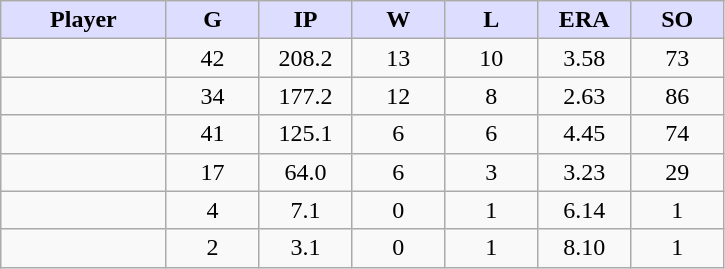<table class="wikitable sortable">
<tr>
<th style="background:#ddf; width:16%;">Player</th>
<th style="background:#ddf; width:9%;">G</th>
<th style="background:#ddf; width:9%;">IP</th>
<th style="background:#ddf; width:9%;">W</th>
<th style="background:#ddf; width:9%;">L</th>
<th style="background:#ddf; width:9%;">ERA</th>
<th style="background:#ddf; width:9%;">SO</th>
</tr>
<tr style="text-align:center;">
<td></td>
<td>42</td>
<td>208.2</td>
<td>13</td>
<td>10</td>
<td>3.58</td>
<td>73</td>
</tr>
<tr style="text-align:center;">
<td></td>
<td>34</td>
<td>177.2</td>
<td>12</td>
<td>8</td>
<td>2.63</td>
<td>86</td>
</tr>
<tr style="text-align:center;">
<td></td>
<td>41</td>
<td>125.1</td>
<td>6</td>
<td>6</td>
<td>4.45</td>
<td>74</td>
</tr>
<tr style="text-align:center;">
<td></td>
<td>17</td>
<td>64.0</td>
<td>6</td>
<td>3</td>
<td>3.23</td>
<td>29</td>
</tr>
<tr style="text-align:center;">
<td></td>
<td>4</td>
<td>7.1</td>
<td>0</td>
<td>1</td>
<td>6.14</td>
<td>1</td>
</tr>
<tr style="text-align:center;">
<td></td>
<td>2</td>
<td>3.1</td>
<td>0</td>
<td>1</td>
<td>8.10</td>
<td>1</td>
</tr>
</table>
